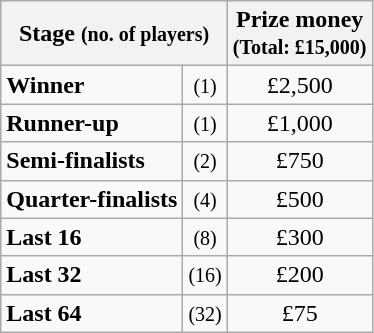<table class="wikitable">
<tr>
<th colspan=2>Stage <small>(no. of players)</small></th>
<th>Prize money<br><small>(Total: £15,000)</small></th>
</tr>
<tr>
<td><strong>Winner</strong></td>
<td align=center><small>(1)</small></td>
<td align=center>£2,500</td>
</tr>
<tr>
<td><strong>Runner-up</strong></td>
<td align=center><small>(1)</small></td>
<td align=center>£1,000</td>
</tr>
<tr>
<td><strong>Semi-finalists</strong></td>
<td align=center><small>(2)</small></td>
<td align=center>£750</td>
</tr>
<tr>
<td><strong>Quarter-finalists</strong></td>
<td align=center><small>(4)</small></td>
<td align=center>£500</td>
</tr>
<tr>
<td><strong>Last 16</strong></td>
<td align=center><small>(8)</small></td>
<td align=center>£300</td>
</tr>
<tr>
<td><strong>Last 32</strong></td>
<td align=center><small>(16)</small></td>
<td align=center>£200</td>
</tr>
<tr>
<td><strong>Last 64</strong></td>
<td align=center><small>(32)</small></td>
<td align=center>£75</td>
</tr>
</table>
